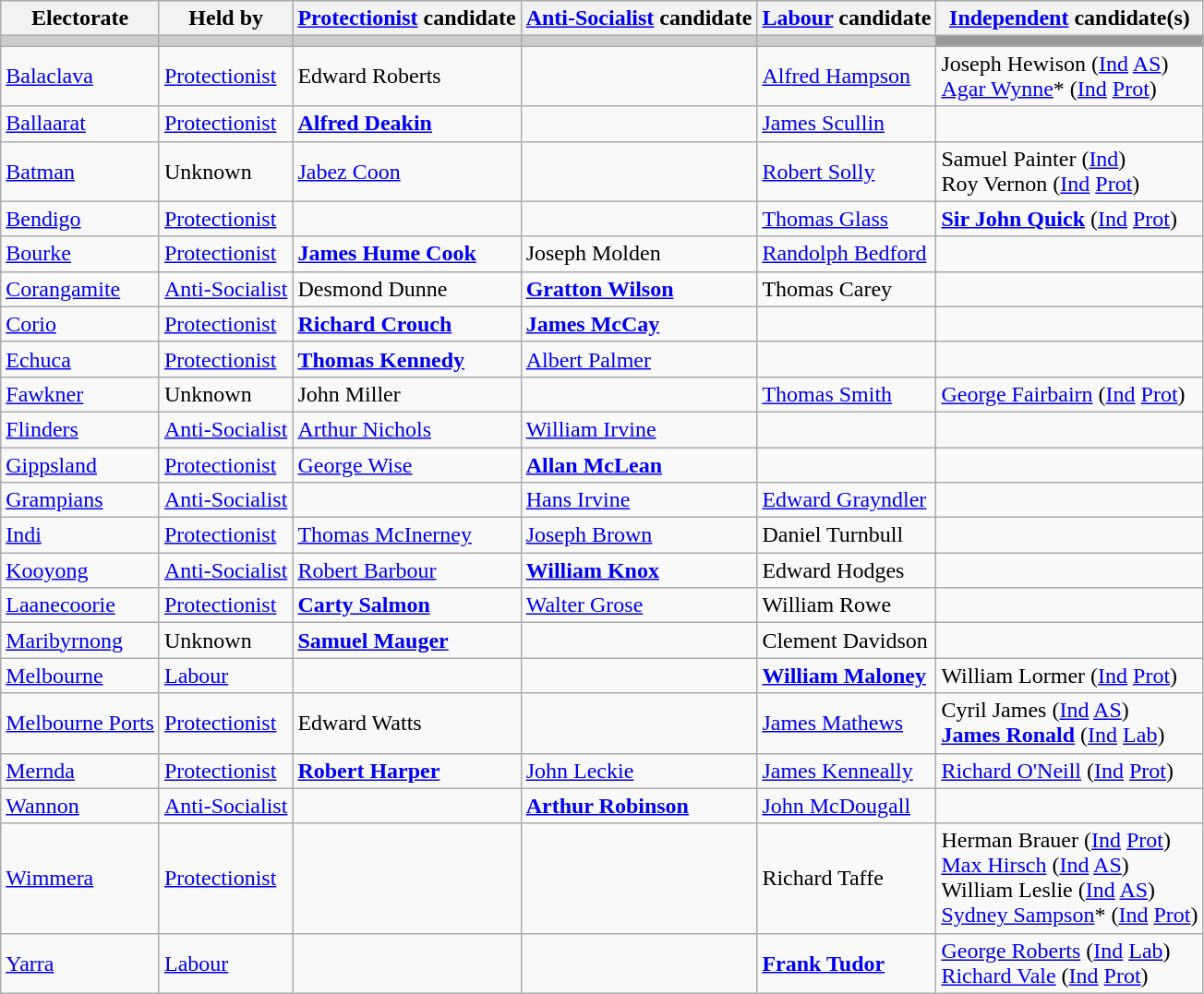<table class="wikitable">
<tr>
<th>Electorate</th>
<th>Held by</th>
<th><a href='#'>Protectionist</a> candidate</th>
<th><a href='#'>Anti-Socialist</a> candidate</th>
<th><a href='#'>Labour</a> candidate</th>
<th><a href='#'>Independent</a> candidate(s)</th>
</tr>
<tr bgcolor="#cccccc">
<td></td>
<td></td>
<td></td>
<td></td>
<td></td>
<td bgcolor="#999999"></td>
</tr>
<tr>
<td><a href='#'>Balaclava</a></td>
<td><a href='#'>Protectionist</a></td>
<td>Edward Roberts</td>
<td></td>
<td><a href='#'>Alfred Hampson</a></td>
<td>Joseph Hewison (<a href='#'>Ind</a> <a href='#'>AS</a>)<br><a href='#'>Agar Wynne</a>* (<a href='#'>Ind</a> <a href='#'>Prot</a>)</td>
</tr>
<tr>
<td><a href='#'>Ballaarat</a></td>
<td><a href='#'>Protectionist</a></td>
<td><strong><a href='#'>Alfred Deakin</a></strong></td>
<td></td>
<td><a href='#'>James Scullin</a></td>
<td></td>
</tr>
<tr>
<td><a href='#'>Batman</a></td>
<td>Unknown</td>
<td><a href='#'>Jabez Coon</a></td>
<td></td>
<td><a href='#'>Robert Solly</a></td>
<td>Samuel Painter (<a href='#'>Ind</a>)<br>Roy Vernon (<a href='#'>Ind</a> <a href='#'>Prot</a>)</td>
</tr>
<tr>
<td><a href='#'>Bendigo</a></td>
<td><a href='#'>Protectionist</a></td>
<td></td>
<td></td>
<td><a href='#'>Thomas Glass</a></td>
<td><strong><a href='#'>Sir John Quick</a></strong> (<a href='#'>Ind</a> <a href='#'>Prot</a>)</td>
</tr>
<tr>
<td><a href='#'>Bourke</a></td>
<td><a href='#'>Protectionist</a></td>
<td><strong><a href='#'>James Hume Cook</a></strong></td>
<td>Joseph Molden</td>
<td><a href='#'>Randolph Bedford</a></td>
<td></td>
</tr>
<tr>
<td><a href='#'>Corangamite</a></td>
<td><a href='#'>Anti-Socialist</a></td>
<td>Desmond Dunne</td>
<td><strong><a href='#'>Gratton Wilson</a></strong></td>
<td>Thomas Carey</td>
<td></td>
</tr>
<tr>
<td><a href='#'>Corio</a></td>
<td><a href='#'>Protectionist</a></td>
<td><strong><a href='#'>Richard Crouch</a></strong></td>
<td><strong><a href='#'>James McCay</a></strong></td>
<td></td>
<td></td>
</tr>
<tr>
<td><a href='#'>Echuca</a></td>
<td><a href='#'>Protectionist</a></td>
<td><strong><a href='#'>Thomas Kennedy</a></strong></td>
<td><a href='#'>Albert Palmer</a></td>
<td></td>
<td></td>
</tr>
<tr>
<td><a href='#'>Fawkner</a></td>
<td>Unknown</td>
<td>John Miller</td>
<td></td>
<td><a href='#'>Thomas Smith</a></td>
<td><a href='#'>George Fairbairn</a> (<a href='#'>Ind</a> <a href='#'>Prot</a>)</td>
</tr>
<tr>
<td><a href='#'>Flinders</a></td>
<td><a href='#'>Anti-Socialist</a></td>
<td><a href='#'>Arthur Nichols</a></td>
<td><a href='#'>William Irvine</a></td>
<td></td>
<td></td>
</tr>
<tr>
<td><a href='#'>Gippsland</a></td>
<td><a href='#'>Protectionist</a></td>
<td><a href='#'>George Wise</a></td>
<td><strong><a href='#'>Allan McLean</a></strong></td>
<td></td>
<td></td>
</tr>
<tr>
<td><a href='#'>Grampians</a></td>
<td><a href='#'>Anti-Socialist</a></td>
<td></td>
<td><a href='#'>Hans Irvine</a></td>
<td><a href='#'>Edward Grayndler</a></td>
<td></td>
</tr>
<tr>
<td><a href='#'>Indi</a></td>
<td><a href='#'>Protectionist</a></td>
<td><a href='#'>Thomas McInerney</a></td>
<td><a href='#'>Joseph Brown</a></td>
<td>Daniel Turnbull</td>
<td></td>
</tr>
<tr>
<td><a href='#'>Kooyong</a></td>
<td><a href='#'>Anti-Socialist</a></td>
<td><a href='#'>Robert Barbour</a></td>
<td><strong><a href='#'>William Knox</a></strong></td>
<td>Edward Hodges</td>
<td></td>
</tr>
<tr>
<td><a href='#'>Laanecoorie</a></td>
<td><a href='#'>Protectionist</a></td>
<td><strong><a href='#'>Carty Salmon</a></strong></td>
<td><a href='#'>Walter Grose</a></td>
<td>William Rowe</td>
<td></td>
</tr>
<tr>
<td><a href='#'>Maribyrnong</a></td>
<td>Unknown</td>
<td><strong><a href='#'>Samuel Mauger</a></strong></td>
<td></td>
<td>Clement Davidson</td>
<td></td>
</tr>
<tr>
<td><a href='#'>Melbourne</a></td>
<td><a href='#'>Labour</a></td>
<td></td>
<td></td>
<td><strong><a href='#'>William Maloney</a></strong></td>
<td>William Lormer (<a href='#'>Ind</a> <a href='#'>Prot</a>)</td>
</tr>
<tr>
<td><a href='#'>Melbourne Ports</a></td>
<td><a href='#'>Protectionist</a></td>
<td>Edward Watts</td>
<td></td>
<td><a href='#'>James Mathews</a></td>
<td>Cyril James (<a href='#'>Ind</a> <a href='#'>AS</a>)<br><strong><a href='#'>James Ronald</a></strong> (<a href='#'>Ind</a> <a href='#'>Lab</a>)</td>
</tr>
<tr>
<td><a href='#'>Mernda</a></td>
<td><a href='#'>Protectionist</a></td>
<td><strong><a href='#'>Robert Harper</a></strong></td>
<td><a href='#'>John Leckie</a></td>
<td><a href='#'>James Kenneally</a></td>
<td><a href='#'>Richard O'Neill</a> (<a href='#'>Ind</a> <a href='#'>Prot</a>)</td>
</tr>
<tr>
<td><a href='#'>Wannon</a></td>
<td><a href='#'>Anti-Socialist</a></td>
<td></td>
<td><strong><a href='#'>Arthur Robinson</a></strong></td>
<td><a href='#'>John McDougall</a></td>
<td></td>
</tr>
<tr>
<td><a href='#'>Wimmera</a></td>
<td><a href='#'>Protectionist</a></td>
<td></td>
<td></td>
<td>Richard Taffe</td>
<td>Herman Brauer (<a href='#'>Ind</a> <a href='#'>Prot</a>)<br><a href='#'>Max Hirsch</a> (<a href='#'>Ind</a> <a href='#'>AS</a>)<br>William Leslie (<a href='#'>Ind</a> <a href='#'>AS</a>)<br><a href='#'>Sydney Sampson</a>* (<a href='#'>Ind</a> <a href='#'>Prot</a>)</td>
</tr>
<tr>
<td><a href='#'>Yarra</a></td>
<td><a href='#'>Labour</a></td>
<td></td>
<td></td>
<td><strong><a href='#'>Frank Tudor</a></strong></td>
<td><a href='#'>George Roberts</a> (<a href='#'>Ind</a> <a href='#'>Lab</a>)<br><a href='#'>Richard Vale</a> (<a href='#'>Ind</a> <a href='#'>Prot</a>)</td>
</tr>
</table>
